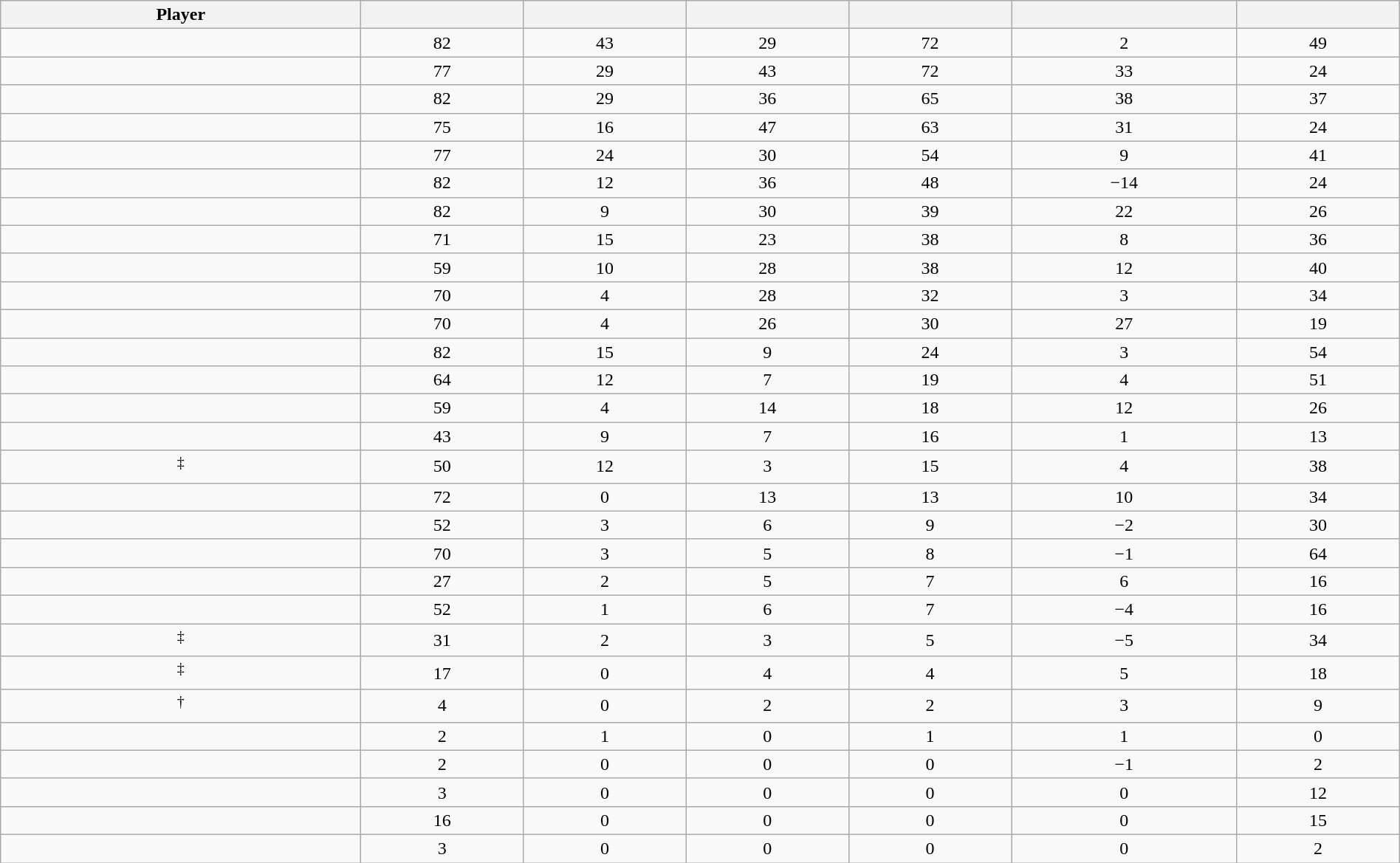<table class="wikitable sortable" style="width:100%; text-align:center;">
<tr align=center>
<th>Player</th>
<th></th>
<th></th>
<th></th>
<th></th>
<th data-sort-type="number"></th>
<th></th>
</tr>
<tr>
<td></td>
<td>82</td>
<td>43</td>
<td>29</td>
<td>72</td>
<td>2</td>
<td>49</td>
</tr>
<tr>
<td></td>
<td>77</td>
<td>29</td>
<td>43</td>
<td>72</td>
<td>33</td>
<td>24</td>
</tr>
<tr>
<td></td>
<td>82</td>
<td>29</td>
<td>36</td>
<td>65</td>
<td>38</td>
<td>37</td>
</tr>
<tr>
<td></td>
<td>75</td>
<td>16</td>
<td>47</td>
<td>63</td>
<td>31</td>
<td>24</td>
</tr>
<tr>
<td></td>
<td>77</td>
<td>24</td>
<td>30</td>
<td>54</td>
<td>9</td>
<td>41</td>
</tr>
<tr>
<td></td>
<td>82</td>
<td>12</td>
<td>36</td>
<td>48</td>
<td>−14</td>
<td>24</td>
</tr>
<tr>
<td></td>
<td>82</td>
<td>9</td>
<td>30</td>
<td>39</td>
<td>22</td>
<td>26</td>
</tr>
<tr>
<td></td>
<td>71</td>
<td>15</td>
<td>23</td>
<td>38</td>
<td>8</td>
<td>36</td>
</tr>
<tr>
<td></td>
<td>59</td>
<td>10</td>
<td>28</td>
<td>38</td>
<td>12</td>
<td>40</td>
</tr>
<tr>
<td></td>
<td>70</td>
<td>4</td>
<td>28</td>
<td>32</td>
<td>3</td>
<td>34</td>
</tr>
<tr>
<td></td>
<td>70</td>
<td>4</td>
<td>26</td>
<td>30</td>
<td>27</td>
<td>19</td>
</tr>
<tr>
<td></td>
<td>82</td>
<td>15</td>
<td>9</td>
<td>24</td>
<td>3</td>
<td>54</td>
</tr>
<tr>
<td></td>
<td>64</td>
<td>12</td>
<td>7</td>
<td>19</td>
<td>4</td>
<td>51</td>
</tr>
<tr>
<td></td>
<td>59</td>
<td>4</td>
<td>14</td>
<td>18</td>
<td>12</td>
<td>26</td>
</tr>
<tr>
<td></td>
<td>43</td>
<td>9</td>
<td>7</td>
<td>16</td>
<td>1</td>
<td>13</td>
</tr>
<tr>
<td><sup>‡</sup></td>
<td>50</td>
<td>12</td>
<td>3</td>
<td>15</td>
<td>4</td>
<td>38</td>
</tr>
<tr>
<td></td>
<td>72</td>
<td>0</td>
<td>13</td>
<td>13</td>
<td>10</td>
<td>34</td>
</tr>
<tr>
<td></td>
<td>52</td>
<td>3</td>
<td>6</td>
<td>9</td>
<td>−2</td>
<td>30</td>
</tr>
<tr>
<td></td>
<td>70</td>
<td>3</td>
<td>5</td>
<td>8</td>
<td>−1</td>
<td>64</td>
</tr>
<tr>
<td></td>
<td>27</td>
<td>2</td>
<td>5</td>
<td>7</td>
<td>6</td>
<td>16</td>
</tr>
<tr>
<td></td>
<td>52</td>
<td>1</td>
<td>6</td>
<td>7</td>
<td>−4</td>
<td>16</td>
</tr>
<tr>
<td><sup>‡</sup></td>
<td>31</td>
<td>2</td>
<td>3</td>
<td>5</td>
<td>−5</td>
<td>34</td>
</tr>
<tr>
<td><sup>‡</sup></td>
<td>17</td>
<td>0</td>
<td>4</td>
<td>4</td>
<td>5</td>
<td>18</td>
</tr>
<tr>
<td><sup>†</sup></td>
<td>4</td>
<td>0</td>
<td>2</td>
<td>2</td>
<td>3</td>
<td>9</td>
</tr>
<tr>
<td></td>
<td>2</td>
<td>1</td>
<td>0</td>
<td>1</td>
<td>1</td>
<td>0</td>
</tr>
<tr>
<td></td>
<td>2</td>
<td>0</td>
<td>0</td>
<td>0</td>
<td>−1</td>
<td>2</td>
</tr>
<tr>
<td></td>
<td>3</td>
<td>0</td>
<td>0</td>
<td>0</td>
<td>0</td>
<td>12</td>
</tr>
<tr>
<td></td>
<td>16</td>
<td>0</td>
<td>0</td>
<td>0</td>
<td>0</td>
<td>15</td>
</tr>
<tr>
<td></td>
<td>3</td>
<td>0</td>
<td>0</td>
<td>0</td>
<td>0</td>
<td>2</td>
</tr>
</table>
